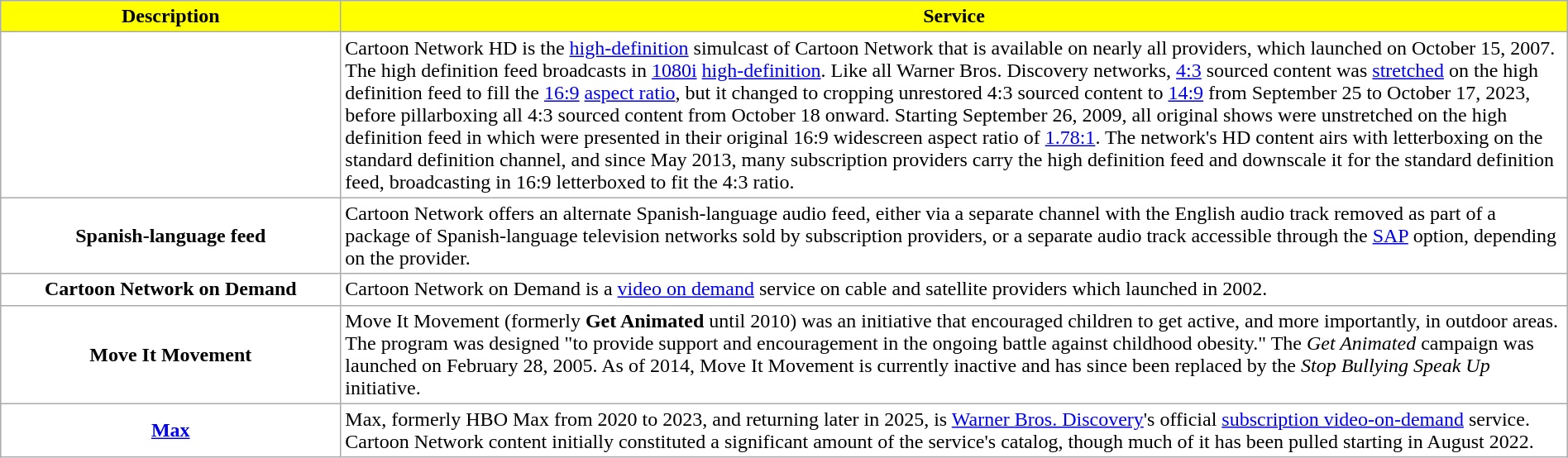<table class="wikitable" style="width:100%; background:#fff;">
<tr>
<th style="background:yellow;">Description</th>
<th style="background:yellow;">Service</th>
</tr>
<tr>
<td style="text-align:center; width:200pt;"><strong></strong></td>
<td>Cartoon Network HD is the <a href='#'>high-definition</a> simulcast of Cartoon Network that is available on nearly all providers, which launched on October 15, 2007. The high definition feed broadcasts in <a href='#'>1080i</a> <a href='#'>high-definition</a>. Like all Warner Bros. Discovery networks, <a href='#'>4:3</a> sourced content was <a href='#'>stretched</a> on the high definition feed to fill the <a href='#'>16:9</a> <a href='#'>aspect ratio</a>, but it changed to cropping unrestored 4:3 sourced content to <a href='#'>14:9</a> from September 25 to October 17, 2023, before pillarboxing all 4:3 sourced content from October 18 onward. Starting September 26, 2009, all original shows were unstretched on the high definition feed in which were presented in their original 16:9 widescreen aspect ratio of <a href='#'>1.78:1</a>. The network's HD content airs with letterboxing on the standard definition channel, and since May 2013, many subscription providers carry the high definition feed and downscale it for the standard definition feed, broadcasting in 16:9 letterboxed to fit the 4:3 ratio.</td>
</tr>
<tr>
<td style="text-align: center; width:200pt;"><strong>Spanish-language feed</strong></td>
<td>Cartoon Network offers an alternate Spanish-language audio feed, either via a separate channel with the English audio track removed as part of a package of Spanish-language television networks sold by subscription providers, or a separate audio track accessible through the <a href='#'>SAP</a> option, depending on the provider.</td>
</tr>
<tr>
<td style="text-align: center; width:200pt;"><strong>Cartoon Network on Demand</strong></td>
<td>Cartoon Network on Demand is a <a href='#'>video on demand</a> service on cable and satellite providers which launched in 2002.</td>
</tr>
<tr>
<td style="text-align:center; width:200pt;"><strong>Move It Movement</strong></td>
<td>Move It Movement (formerly <strong>Get Animated</strong> until 2010) was an initiative that encouraged children to get active, and more importantly, in outdoor areas. The program was designed "to provide support and encouragement in the ongoing battle against childhood obesity." The <em>Get Animated</em> campaign was launched on February 28, 2005. As of 2014, Move It Movement is currently inactive and has since been replaced by the <em>Stop Bullying Speak Up</em> initiative.</td>
</tr>
<tr>
<td style="text-align:center; width:200pt;"><strong><a href='#'>Max</a></strong></td>
<td>Max, formerly HBO Max from 2020 to 2023, and returning later in 2025, is <a href='#'>Warner Bros. Discovery</a>'s official <a href='#'>subscription video-on-demand</a> service. Cartoon Network content initially constituted a significant amount of the service's catalog, though much of it has been pulled starting in August 2022.</td>
</tr>
</table>
